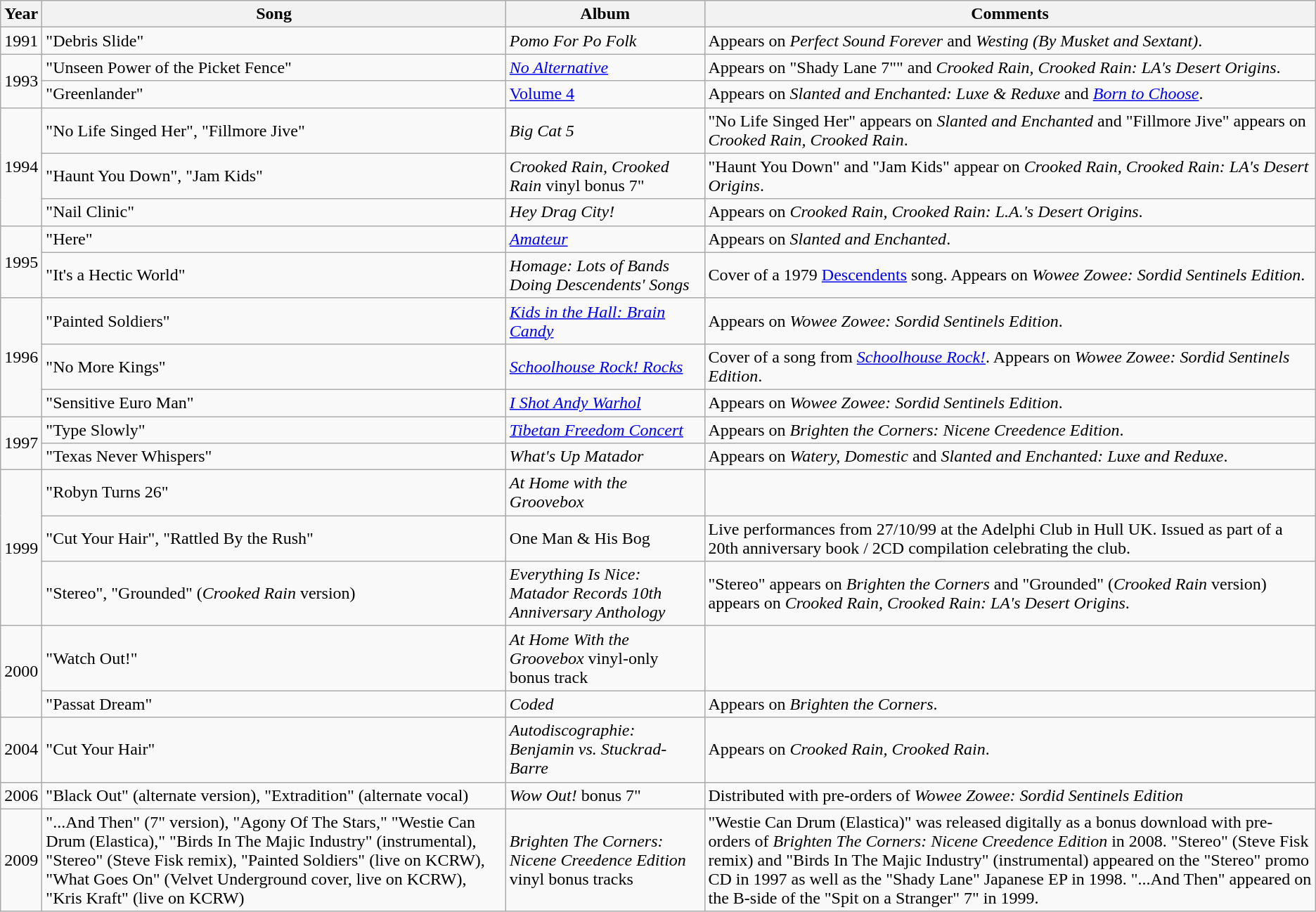<table class="wikitable">
<tr>
<th>Year</th>
<th>Song</th>
<th>Album</th>
<th>Comments</th>
</tr>
<tr>
<td>1991</td>
<td>"Debris Slide"</td>
<td><em>Pomo For Po Folk</em></td>
<td>Appears on <em>Perfect Sound Forever</em> and <em>Westing (By Musket and Sextant)</em>.</td>
</tr>
<tr>
<td rowspan="2">1993</td>
<td>"Unseen Power of the Picket Fence"</td>
<td><em><a href='#'>No Alternative</a></em></td>
<td>Appears on "Shady Lane 7"" and <em>Crooked Rain, Crooked Rain: LA's Desert Origins</em>.</td>
</tr>
<tr>
<td>"Greenlander"</td>
<td><a href='#'>Volume 4</a></td>
<td>Appears on <em>Slanted and Enchanted: Luxe & Reduxe</em> and <em><a href='#'>Born to Choose</a></em>.</td>
</tr>
<tr>
<td rowspan="3">1994</td>
<td>"No Life Singed Her", "Fillmore Jive"</td>
<td><em>Big Cat 5</em></td>
<td>"No Life Singed Her" appears on <em>Slanted and Enchanted</em> and "Fillmore Jive" appears on <em>Crooked Rain, Crooked Rain</em>.</td>
</tr>
<tr>
<td>"Haunt You Down", "Jam Kids"</td>
<td><em>Crooked Rain, Crooked Rain</em> vinyl bonus 7"</td>
<td>"Haunt You Down" and "Jam Kids" appear on <em>Crooked Rain, Crooked Rain: LA's Desert Origins</em>.</td>
</tr>
<tr>
<td>"Nail Clinic"</td>
<td><em>Hey Drag City!</em></td>
<td>Appears on <em>Crooked Rain, Crooked Rain: L.A.'s Desert Origins</em>.</td>
</tr>
<tr>
<td rowspan="2">1995</td>
<td>"Here"</td>
<td><em><a href='#'>Amateur</a></em></td>
<td>Appears on <em>Slanted and Enchanted</em>.</td>
</tr>
<tr>
<td>"It's a Hectic World"</td>
<td><em> Homage: Lots of Bands Doing Descendents' Songs</em></td>
<td>Cover of a 1979 <a href='#'>Descendents</a> song. Appears on <em>Wowee Zowee: Sordid Sentinels Edition</em>.</td>
</tr>
<tr>
<td rowspan="3">1996</td>
<td>"Painted Soldiers"</td>
<td><em><a href='#'>Kids in the Hall: Brain Candy</a></em></td>
<td>Appears on <em>Wowee Zowee: Sordid Sentinels Edition</em>.</td>
</tr>
<tr>
<td>"No More Kings"</td>
<td><em><a href='#'>Schoolhouse Rock! Rocks</a></em></td>
<td>Cover of a song from <em><a href='#'>Schoolhouse Rock!</a></em>. Appears on <em>Wowee Zowee: Sordid Sentinels Edition</em>.</td>
</tr>
<tr>
<td>"Sensitive Euro Man"</td>
<td><em><a href='#'>I Shot Andy Warhol</a></em></td>
<td>Appears on <em>Wowee Zowee: Sordid Sentinels Edition</em>.</td>
</tr>
<tr>
<td rowspan="2">1997</td>
<td>"Type Slowly"</td>
<td><em><a href='#'>Tibetan Freedom Concert</a></em></td>
<td>Appears on <em>Brighten the Corners: Nicene Creedence Edition</em>.</td>
</tr>
<tr>
<td>"Texas Never Whispers"</td>
<td><em>What's Up Matador</em></td>
<td>Appears on <em>Watery, Domestic</em> and <em>Slanted and Enchanted: Luxe and Reduxe</em>.</td>
</tr>
<tr>
<td rowspan="3">1999</td>
<td>"Robyn Turns 26"</td>
<td><em>At Home with the Groovebox</em></td>
<td></td>
</tr>
<tr>
<td>"Cut Your Hair", "Rattled By the Rush"</td>
<td>One Man & His Bog</td>
<td>Live performances from 27/10/99 at the Adelphi Club in Hull UK. Issued as part of a 20th anniversary book / 2CD compilation celebrating the club.</td>
</tr>
<tr>
<td>"Stereo", "Grounded" (<em>Crooked Rain</em> version)</td>
<td><em>Everything Is Nice: Matador Records 10th Anniversary Anthology</em></td>
<td>"Stereo" appears on <em>Brighten the Corners</em> and "Grounded" (<em>Crooked Rain</em> version) appears on <em>Crooked Rain, Crooked Rain: LA's Desert Origins</em>.</td>
</tr>
<tr>
<td rowspan="2">2000</td>
<td>"Watch Out!"</td>
<td><em>At Home With the Groovebox</em> vinyl-only bonus track</td>
<td></td>
</tr>
<tr>
<td>"Passat Dream"</td>
<td><em>Coded</em></td>
<td>Appears on <em>Brighten the Corners</em>.</td>
</tr>
<tr>
<td>2004</td>
<td>"Cut Your Hair"</td>
<td><em>Autodiscographie: Benjamin vs. Stuckrad-Barre</em></td>
<td>Appears on <em>Crooked Rain, Crooked Rain</em>.</td>
</tr>
<tr>
<td>2006</td>
<td>"Black Out" (alternate version), "Extradition" (alternate vocal)</td>
<td><em>Wow Out!</em> bonus 7"</td>
<td>Distributed with pre-orders of <em>Wowee Zowee: Sordid Sentinels Edition</em></td>
</tr>
<tr>
<td>2009</td>
<td>"...And Then" (7" version), "Agony Of The Stars," "Westie Can Drum (Elastica)," "Birds In The Majic Industry" (instrumental), "Stereo" (Steve Fisk remix), "Painted Soldiers" (live on KCRW), "What Goes On" (Velvet Underground cover, live on KCRW), "Kris Kraft" (live on KCRW)</td>
<td><em>Brighten The Corners: Nicene Creedence Edition</em> vinyl bonus tracks</td>
<td>"Westie Can Drum (Elastica)" was released digitally as a bonus download with pre-orders of <em>Brighten The Corners: Nicene Creedence Edition</em> in 2008. "Stereo" (Steve Fisk remix) and "Birds In The Majic Industry" (instrumental) appeared on the "Stereo" promo CD in 1997 as well as the "Shady Lane" Japanese EP in 1998.  "...And Then" appeared on the B-side of the "Spit on a Stranger" 7" in 1999.</td>
</tr>
</table>
